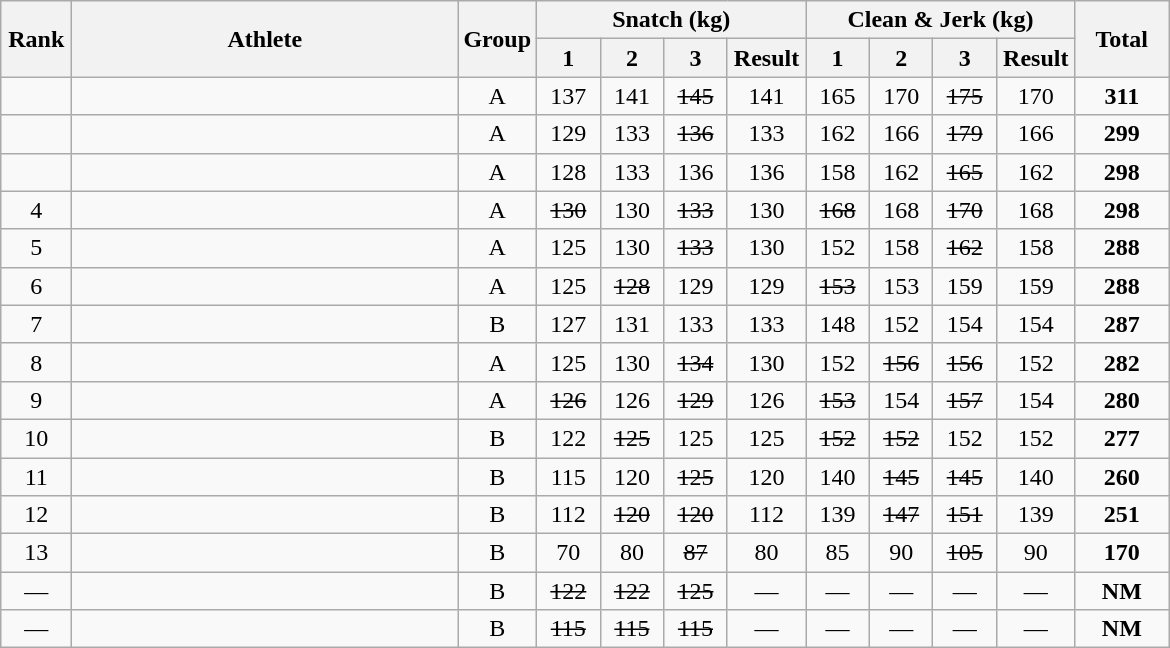<table class = "wikitable" style="text-align:center;">
<tr>
<th rowspan=2 width=40>Rank</th>
<th rowspan=2 width=250>Athlete</th>
<th rowspan=2 width=40>Group</th>
<th colspan=4>Snatch (kg)</th>
<th colspan=4>Clean & Jerk (kg)</th>
<th rowspan=2 width=55>Total</th>
</tr>
<tr>
<th width=35>1</th>
<th width=35>2</th>
<th width=35>3</th>
<th width=45>Result</th>
<th width=35>1</th>
<th width=35>2</th>
<th width=35>3</th>
<th width=45>Result</th>
</tr>
<tr>
<td></td>
<td align=left></td>
<td>A</td>
<td>137</td>
<td>141</td>
<td><s>145</s></td>
<td>141</td>
<td>165</td>
<td>170</td>
<td><s>175</s></td>
<td>170</td>
<td><strong>311</strong></td>
</tr>
<tr>
<td></td>
<td align=left></td>
<td>A</td>
<td>129</td>
<td>133</td>
<td><s>136</s></td>
<td>133</td>
<td>162</td>
<td>166</td>
<td><s>179</s></td>
<td>166</td>
<td><strong>299</strong></td>
</tr>
<tr>
<td></td>
<td align=left></td>
<td>A</td>
<td>128</td>
<td>133</td>
<td>136</td>
<td>136</td>
<td>158</td>
<td>162</td>
<td><s>165</s></td>
<td>162</td>
<td><strong>298</strong></td>
</tr>
<tr>
<td>4</td>
<td align=left></td>
<td>A</td>
<td><s>130</s></td>
<td>130</td>
<td><s>133</s></td>
<td>130</td>
<td><s>168</s></td>
<td>168</td>
<td><s>170</s></td>
<td>168</td>
<td><strong>298</strong></td>
</tr>
<tr>
<td>5</td>
<td align="left"></td>
<td>A</td>
<td>125</td>
<td>130</td>
<td><s>133</s></td>
<td>130</td>
<td>152</td>
<td>158</td>
<td><s>162</s></td>
<td>158</td>
<td><strong>288</strong></td>
</tr>
<tr>
<td>6</td>
<td align="left"></td>
<td>A</td>
<td>125</td>
<td><s>128</s></td>
<td>129</td>
<td>129</td>
<td><s>153</s></td>
<td>153</td>
<td>159</td>
<td>159</td>
<td><strong>288</strong></td>
</tr>
<tr>
<td>7</td>
<td align="left"></td>
<td>B</td>
<td>127</td>
<td>131</td>
<td>133</td>
<td>133</td>
<td>148</td>
<td>152</td>
<td>154</td>
<td>154</td>
<td><strong>287</strong></td>
</tr>
<tr>
<td>8</td>
<td align="left"></td>
<td>A</td>
<td>125</td>
<td>130</td>
<td><s>134</s></td>
<td>130</td>
<td>152</td>
<td><s>156</s></td>
<td><s>156</s></td>
<td>152</td>
<td><strong>282</strong></td>
</tr>
<tr>
<td>9</td>
<td align="left"></td>
<td>A</td>
<td><s>126</s></td>
<td>126</td>
<td><s>129</s></td>
<td>126</td>
<td><s>153</s></td>
<td>154</td>
<td><s>157</s></td>
<td>154</td>
<td><strong>280</strong></td>
</tr>
<tr>
<td>10</td>
<td align="left"></td>
<td>B</td>
<td>122</td>
<td><s>125</s></td>
<td>125</td>
<td>125</td>
<td><s>152</s></td>
<td><s>152</s></td>
<td>152</td>
<td>152</td>
<td><strong>277</strong></td>
</tr>
<tr>
<td>11</td>
<td align="left"></td>
<td>B</td>
<td>115</td>
<td>120</td>
<td><s>125</s></td>
<td>120</td>
<td>140</td>
<td><s>145</s></td>
<td><s>145</s></td>
<td>140</td>
<td><strong>260</strong></td>
</tr>
<tr>
<td>12</td>
<td align="left"></td>
<td>B</td>
<td>112</td>
<td><s>120</s></td>
<td><s>120</s></td>
<td>112</td>
<td>139</td>
<td><s>147</s></td>
<td><s>151</s></td>
<td>139</td>
<td><strong>251</strong></td>
</tr>
<tr>
<td>13</td>
<td align="left"></td>
<td>B</td>
<td>70</td>
<td>80</td>
<td><s>87</s></td>
<td>80</td>
<td>85</td>
<td>90</td>
<td><s>105</s></td>
<td>90</td>
<td><strong>170</strong></td>
</tr>
<tr>
<td>—</td>
<td align="left"></td>
<td>B</td>
<td><s>122</s></td>
<td><s>122</s></td>
<td><s>125</s></td>
<td>—</td>
<td>—</td>
<td>—</td>
<td>—</td>
<td>—</td>
<td><strong>NM</strong></td>
</tr>
<tr>
<td>—</td>
<td align="left"></td>
<td>B</td>
<td><s>115</s></td>
<td><s>115</s></td>
<td><s>115</s></td>
<td>—</td>
<td>—</td>
<td>—</td>
<td>—</td>
<td>—</td>
<td><strong>NM</strong></td>
</tr>
</table>
